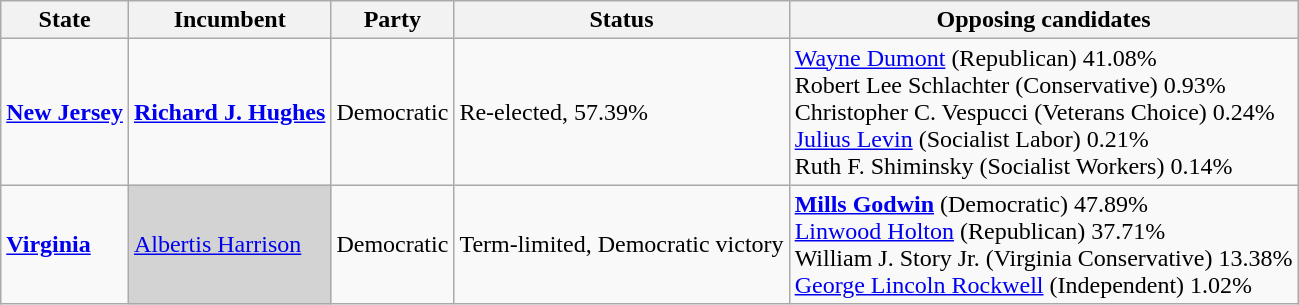<table class="wikitable">
<tr>
<th>State</th>
<th>Incumbent</th>
<th>Party</th>
<th>Status</th>
<th>Opposing candidates</th>
</tr>
<tr>
<td><strong><a href='#'>New Jersey</a></strong></td>
<td><strong><a href='#'>Richard J. Hughes</a></strong></td>
<td>Democratic</td>
<td>Re-elected, 57.39%</td>
<td><a href='#'>Wayne Dumont</a> (Republican) 41.08%<br>  Robert Lee Schlachter (Conservative) 0.93%<br>  Christopher C. Vespucci (Veterans Choice) 0.24%<br>  <a href='#'>Julius Levin</a> (Socialist Labor) 0.21%<br>  Ruth F. Shiminsky (Socialist Workers) 0.14%</td>
</tr>
<tr>
<td><strong><a href='#'>Virginia</a></strong></td>
<td bgcolor="lightgrey"><a href='#'>Albertis Harrison</a></td>
<td>Democratic</td>
<td>Term-limited, Democratic victory</td>
<td><strong><a href='#'>Mills Godwin</a></strong> (Democratic) 47.89%<br> <a href='#'>Linwood Holton</a> (Republican) 37.71%<br>  William J. Story Jr. (Virginia Conservative) 13.38%<br> <a href='#'>George Lincoln Rockwell</a> (Independent) 1.02%</td>
</tr>
</table>
